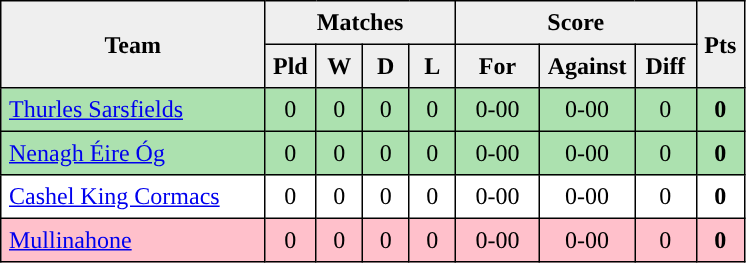<table style=border-collapse:collapse border=1 cellspacing=0 cellpadding=5>
<tr align=center bgcolor=#efefef>
<th rowspan=2 width=165>Team</th>
<th colspan=4>Matches</th>
<th colspan=3>Score</th>
<th rowspan=2width=20>Pts</th>
</tr>
<tr align=center bgcolor=#efefef>
<th width=20>Pld</th>
<th width=20>W</th>
<th width=20>D</th>
<th width=20>L</th>
<th width=45>For</th>
<th width=45>Against</th>
<th width=30>Diff</th>
</tr>
<tr align=center style="background:#ACE1AF;">
<td style="text-align:left;"> <a href='#'>Thurles Sarsfields</a></td>
<td>0</td>
<td>0</td>
<td>0</td>
<td>0</td>
<td>0-00</td>
<td>0-00</td>
<td>0</td>
<td><strong>0</strong></td>
</tr>
<tr align=center style="background:#ACE1AF;">
<td style="text-align:left;"> <a href='#'>Nenagh Éire Óg</a></td>
<td>0</td>
<td>0</td>
<td>0</td>
<td>0</td>
<td>0-00</td>
<td>0-00</td>
<td>0</td>
<td><strong>0</strong></td>
</tr>
<tr align=center>
<td style="text-align:left;"> <a href='#'>Cashel King Cormacs</a></td>
<td>0</td>
<td>0</td>
<td>0</td>
<td>0</td>
<td>0-00</td>
<td>0-00</td>
<td>0</td>
<td><strong>0</strong></td>
</tr>
<tr align=center style="background:#FFC0CB;">
<td style="text-align:left;"> <a href='#'>Mullinahone</a></td>
<td>0</td>
<td>0</td>
<td>0</td>
<td>0</td>
<td>0-00</td>
<td>0-00</td>
<td>0</td>
<td><strong>0</strong></td>
</tr>
</table>
